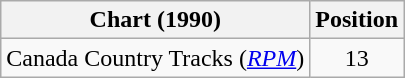<table class="wikitable sortable">
<tr>
<th scope="col">Chart (1990)</th>
<th scope="col">Position</th>
</tr>
<tr>
<td>Canada Country Tracks (<em><a href='#'>RPM</a></em>)</td>
<td align="center">13</td>
</tr>
</table>
